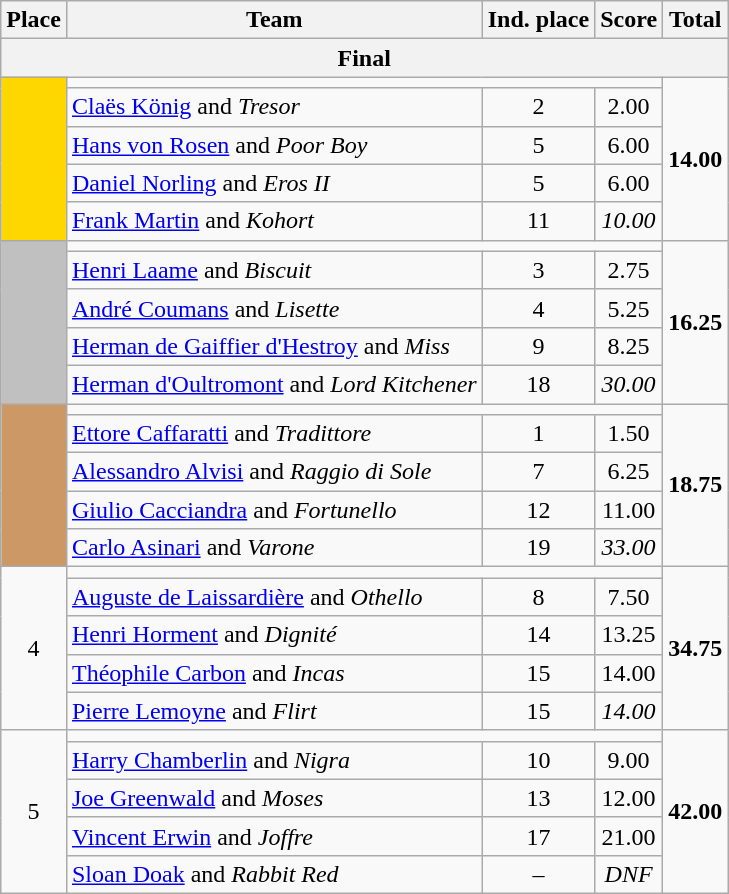<table class=wikitable style="text-align:center">
<tr>
<th>Place</th>
<th>Team</th>
<th>Ind. place</th>
<th>Score</th>
<th>Total</th>
</tr>
<tr>
<th colspan=5><strong>Final</strong></th>
</tr>
<tr>
<td rowspan=5 bgcolor=gold></td>
<td colspan=3></td>
<td rowspan=5><strong>14.00</strong></td>
</tr>
<tr>
<td align=left><a href='#'>Claës König</a> and <em>Tresor</em></td>
<td>2</td>
<td>2.00</td>
</tr>
<tr>
<td align=left><a href='#'>Hans von Rosen</a> and <em>Poor Boy</em></td>
<td>5</td>
<td>6.00</td>
</tr>
<tr>
<td align=left><a href='#'>Daniel Norling</a> and <em>Eros II</em></td>
<td>5</td>
<td>6.00</td>
</tr>
<tr>
<td align=left><a href='#'>Frank Martin</a> and <em>Kohort</em></td>
<td>11</td>
<td><em>10.00</em></td>
</tr>
<tr>
<td rowspan=5 bgcolor=silver></td>
<td colspan=3></td>
<td rowspan=5><strong>16.25</strong></td>
</tr>
<tr>
<td align=left><a href='#'>Henri Laame</a> and <em>Biscuit</em></td>
<td>3</td>
<td>2.75</td>
</tr>
<tr>
<td align=left><a href='#'>André Coumans</a> and <em>Lisette</em></td>
<td>4</td>
<td>5.25</td>
</tr>
<tr>
<td align=left><a href='#'>Herman de Gaiffier d'Hestroy</a> and <em>Miss</em></td>
<td>9</td>
<td>8.25</td>
</tr>
<tr>
<td align=left><a href='#'>Herman d'Oultromont</a> and <em>Lord Kitchener</em></td>
<td>18</td>
<td><em>30.00</em></td>
</tr>
<tr>
<td rowspan=5 bgcolor=cc9966></td>
<td colspan=3></td>
<td rowspan=5><strong>18.75</strong></td>
</tr>
<tr>
<td align=left><a href='#'>Ettore Caffaratti</a> and <em>Tradittore</em></td>
<td>1</td>
<td>1.50</td>
</tr>
<tr>
<td align=left><a href='#'>Alessandro Alvisi</a> and <em>Raggio di Sole</em></td>
<td>7</td>
<td>6.25</td>
</tr>
<tr>
<td align=left><a href='#'>Giulio Cacciandra</a> and <em>Fortunello</em></td>
<td>12</td>
<td>11.00</td>
</tr>
<tr>
<td align=left><a href='#'>Carlo Asinari</a> and <em>Varone</em></td>
<td>19</td>
<td><em>33.00</em></td>
</tr>
<tr>
<td rowspan=5>4</td>
<td colspan=3></td>
<td rowspan=5><strong>34.75</strong></td>
</tr>
<tr>
<td align=left><a href='#'>Auguste de Laissardière</a> and <em>Othello</em></td>
<td>8</td>
<td>7.50</td>
</tr>
<tr>
<td align=left><a href='#'>Henri Horment</a> and <em>Dignité</em></td>
<td>14</td>
<td>13.25</td>
</tr>
<tr>
<td align=left><a href='#'>Théophile Carbon</a> and <em>Incas</em></td>
<td>15</td>
<td>14.00</td>
</tr>
<tr>
<td align=left><a href='#'>Pierre Lemoyne</a> and <em>Flirt</em></td>
<td>15</td>
<td><em>14.00</em></td>
</tr>
<tr>
<td rowspan=5>5</td>
<td colspan=3></td>
<td rowspan=5><strong>42.00</strong></td>
</tr>
<tr>
<td align=left><a href='#'>Harry Chamberlin</a> and <em>Nigra</em></td>
<td>10</td>
<td>9.00</td>
</tr>
<tr>
<td align=left><a href='#'>Joe Greenwald</a> and <em>Moses</em></td>
<td>13</td>
<td>12.00</td>
</tr>
<tr>
<td align=left><a href='#'>Vincent Erwin</a> and <em>Joffre</em></td>
<td>17</td>
<td>21.00</td>
</tr>
<tr>
<td align=left><a href='#'>Sloan Doak</a> and <em>Rabbit Red</em></td>
<td>–</td>
<td><em>DNF</em></td>
</tr>
</table>
